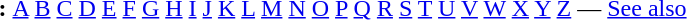<table id="toc" border="0">
<tr>
<th>:</th>
<td><a href='#'>A</a> <a href='#'>B</a> <a href='#'>C</a> <a href='#'>D</a> <a href='#'>E</a> <a href='#'>F</a> <a href='#'>G</a> <a href='#'>H</a> <a href='#'>I</a> <a href='#'>J</a> <a href='#'>K</a> <a href='#'>L</a> <a href='#'>M</a> <a href='#'>N</a> <a href='#'>O</a> <a href='#'>P</a> <a href='#'>Q</a> <a href='#'>R</a> <a href='#'>S</a> <a href='#'>T</a> <a href='#'>U</a> <a href='#'>V</a> <a href='#'>W</a> <a href='#'>X</a> <a href='#'>Y</a>  <a href='#'>Z</a> — <a href='#'>See also</a></td>
</tr>
</table>
